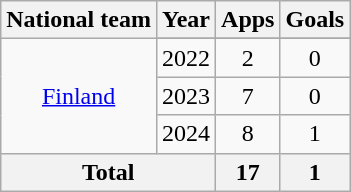<table class="wikitable" style="text-align:center">
<tr>
<th>National team</th>
<th>Year</th>
<th>Apps</th>
<th>Goals</th>
</tr>
<tr>
<td rowspan=4><a href='#'>Finland</a></td>
</tr>
<tr>
<td>2022</td>
<td>2</td>
<td>0</td>
</tr>
<tr>
<td>2023</td>
<td>7</td>
<td>0</td>
</tr>
<tr>
<td>2024</td>
<td>8</td>
<td>1</td>
</tr>
<tr>
<th colspan="2">Total</th>
<th>17</th>
<th>1</th>
</tr>
</table>
